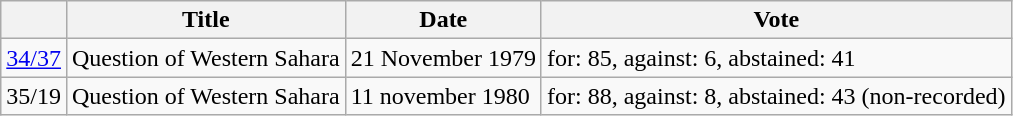<table class="wikitable">
<tr>
<th></th>
<th>Title</th>
<th>Date</th>
<th>Vote</th>
</tr>
<tr>
<td><a href='#'>34/37</a></td>
<td>Question of Western Sahara</td>
<td>21 November 1979</td>
<td>for: 85, against: 6, abstained: 41</td>
</tr>
<tr>
<td>35/19</td>
<td>Question of Western Sahara</td>
<td>11 november 1980</td>
<td>for: 88, against: 8, abstained: 43 (non-recorded)</td>
</tr>
</table>
